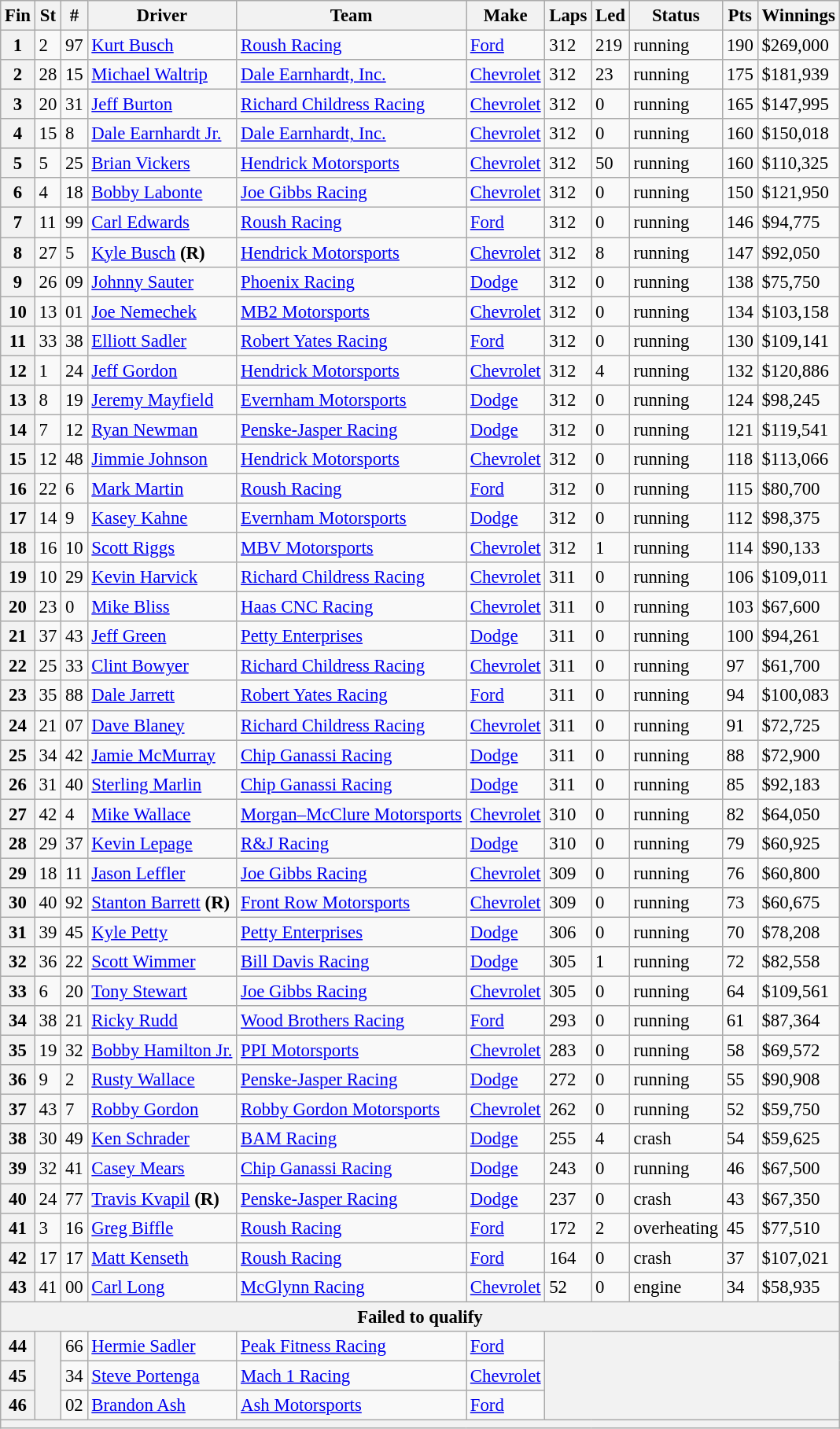<table class="wikitable" style="font-size:95%">
<tr>
<th>Fin</th>
<th>St</th>
<th>#</th>
<th>Driver</th>
<th>Team</th>
<th>Make</th>
<th>Laps</th>
<th>Led</th>
<th>Status</th>
<th>Pts</th>
<th>Winnings</th>
</tr>
<tr>
<th>1</th>
<td>2</td>
<td>97</td>
<td><a href='#'>Kurt Busch</a></td>
<td><a href='#'>Roush Racing</a></td>
<td><a href='#'>Ford</a></td>
<td>312</td>
<td>219</td>
<td>running</td>
<td>190</td>
<td>$269,000</td>
</tr>
<tr>
<th>2</th>
<td>28</td>
<td>15</td>
<td><a href='#'>Michael Waltrip</a></td>
<td><a href='#'>Dale Earnhardt, Inc.</a></td>
<td><a href='#'>Chevrolet</a></td>
<td>312</td>
<td>23</td>
<td>running</td>
<td>175</td>
<td>$181,939</td>
</tr>
<tr>
<th>3</th>
<td>20</td>
<td>31</td>
<td><a href='#'>Jeff Burton</a></td>
<td><a href='#'>Richard Childress Racing</a></td>
<td><a href='#'>Chevrolet</a></td>
<td>312</td>
<td>0</td>
<td>running</td>
<td>165</td>
<td>$147,995</td>
</tr>
<tr>
<th>4</th>
<td>15</td>
<td>8</td>
<td><a href='#'>Dale Earnhardt Jr.</a></td>
<td><a href='#'>Dale Earnhardt, Inc.</a></td>
<td><a href='#'>Chevrolet</a></td>
<td>312</td>
<td>0</td>
<td>running</td>
<td>160</td>
<td>$150,018</td>
</tr>
<tr>
<th>5</th>
<td>5</td>
<td>25</td>
<td><a href='#'>Brian Vickers</a></td>
<td><a href='#'>Hendrick Motorsports</a></td>
<td><a href='#'>Chevrolet</a></td>
<td>312</td>
<td>50</td>
<td>running</td>
<td>160</td>
<td>$110,325</td>
</tr>
<tr>
<th>6</th>
<td>4</td>
<td>18</td>
<td><a href='#'>Bobby Labonte</a></td>
<td><a href='#'>Joe Gibbs Racing</a></td>
<td><a href='#'>Chevrolet</a></td>
<td>312</td>
<td>0</td>
<td>running</td>
<td>150</td>
<td>$121,950</td>
</tr>
<tr>
<th>7</th>
<td>11</td>
<td>99</td>
<td><a href='#'>Carl Edwards</a></td>
<td><a href='#'>Roush Racing</a></td>
<td><a href='#'>Ford</a></td>
<td>312</td>
<td>0</td>
<td>running</td>
<td>146</td>
<td>$94,775</td>
</tr>
<tr>
<th>8</th>
<td>27</td>
<td>5</td>
<td><a href='#'>Kyle Busch</a> <strong>(R)</strong></td>
<td><a href='#'>Hendrick Motorsports</a></td>
<td><a href='#'>Chevrolet</a></td>
<td>312</td>
<td>8</td>
<td>running</td>
<td>147</td>
<td>$92,050</td>
</tr>
<tr>
<th>9</th>
<td>26</td>
<td>09</td>
<td><a href='#'>Johnny Sauter</a></td>
<td><a href='#'>Phoenix Racing</a></td>
<td><a href='#'>Dodge</a></td>
<td>312</td>
<td>0</td>
<td>running</td>
<td>138</td>
<td>$75,750</td>
</tr>
<tr>
<th>10</th>
<td>13</td>
<td>01</td>
<td><a href='#'>Joe Nemechek</a></td>
<td><a href='#'>MB2 Motorsports</a></td>
<td><a href='#'>Chevrolet</a></td>
<td>312</td>
<td>0</td>
<td>running</td>
<td>134</td>
<td>$103,158</td>
</tr>
<tr>
<th>11</th>
<td>33</td>
<td>38</td>
<td><a href='#'>Elliott Sadler</a></td>
<td><a href='#'>Robert Yates Racing</a></td>
<td><a href='#'>Ford</a></td>
<td>312</td>
<td>0</td>
<td>running</td>
<td>130</td>
<td>$109,141</td>
</tr>
<tr>
<th>12</th>
<td>1</td>
<td>24</td>
<td><a href='#'>Jeff Gordon</a></td>
<td><a href='#'>Hendrick Motorsports</a></td>
<td><a href='#'>Chevrolet</a></td>
<td>312</td>
<td>4</td>
<td>running</td>
<td>132</td>
<td>$120,886</td>
</tr>
<tr>
<th>13</th>
<td>8</td>
<td>19</td>
<td><a href='#'>Jeremy Mayfield</a></td>
<td><a href='#'>Evernham Motorsports</a></td>
<td><a href='#'>Dodge</a></td>
<td>312</td>
<td>0</td>
<td>running</td>
<td>124</td>
<td>$98,245</td>
</tr>
<tr>
<th>14</th>
<td>7</td>
<td>12</td>
<td><a href='#'>Ryan Newman</a></td>
<td><a href='#'>Penske-Jasper Racing</a></td>
<td><a href='#'>Dodge</a></td>
<td>312</td>
<td>0</td>
<td>running</td>
<td>121</td>
<td>$119,541</td>
</tr>
<tr>
<th>15</th>
<td>12</td>
<td>48</td>
<td><a href='#'>Jimmie Johnson</a></td>
<td><a href='#'>Hendrick Motorsports</a></td>
<td><a href='#'>Chevrolet</a></td>
<td>312</td>
<td>0</td>
<td>running</td>
<td>118</td>
<td>$113,066</td>
</tr>
<tr>
<th>16</th>
<td>22</td>
<td>6</td>
<td><a href='#'>Mark Martin</a></td>
<td><a href='#'>Roush Racing</a></td>
<td><a href='#'>Ford</a></td>
<td>312</td>
<td>0</td>
<td>running</td>
<td>115</td>
<td>$80,700</td>
</tr>
<tr>
<th>17</th>
<td>14</td>
<td>9</td>
<td><a href='#'>Kasey Kahne</a></td>
<td><a href='#'>Evernham Motorsports</a></td>
<td><a href='#'>Dodge</a></td>
<td>312</td>
<td>0</td>
<td>running</td>
<td>112</td>
<td>$98,375</td>
</tr>
<tr>
<th>18</th>
<td>16</td>
<td>10</td>
<td><a href='#'>Scott Riggs</a></td>
<td><a href='#'>MBV Motorsports</a></td>
<td><a href='#'>Chevrolet</a></td>
<td>312</td>
<td>1</td>
<td>running</td>
<td>114</td>
<td>$90,133</td>
</tr>
<tr>
<th>19</th>
<td>10</td>
<td>29</td>
<td><a href='#'>Kevin Harvick</a></td>
<td><a href='#'>Richard Childress Racing</a></td>
<td><a href='#'>Chevrolet</a></td>
<td>311</td>
<td>0</td>
<td>running</td>
<td>106</td>
<td>$109,011</td>
</tr>
<tr>
<th>20</th>
<td>23</td>
<td>0</td>
<td><a href='#'>Mike Bliss</a></td>
<td><a href='#'>Haas CNC Racing</a></td>
<td><a href='#'>Chevrolet</a></td>
<td>311</td>
<td>0</td>
<td>running</td>
<td>103</td>
<td>$67,600</td>
</tr>
<tr>
<th>21</th>
<td>37</td>
<td>43</td>
<td><a href='#'>Jeff Green</a></td>
<td><a href='#'>Petty Enterprises</a></td>
<td><a href='#'>Dodge</a></td>
<td>311</td>
<td>0</td>
<td>running</td>
<td>100</td>
<td>$94,261</td>
</tr>
<tr>
<th>22</th>
<td>25</td>
<td>33</td>
<td><a href='#'>Clint Bowyer</a></td>
<td><a href='#'>Richard Childress Racing</a></td>
<td><a href='#'>Chevrolet</a></td>
<td>311</td>
<td>0</td>
<td>running</td>
<td>97</td>
<td>$61,700</td>
</tr>
<tr>
<th>23</th>
<td>35</td>
<td>88</td>
<td><a href='#'>Dale Jarrett</a></td>
<td><a href='#'>Robert Yates Racing</a></td>
<td><a href='#'>Ford</a></td>
<td>311</td>
<td>0</td>
<td>running</td>
<td>94</td>
<td>$100,083</td>
</tr>
<tr>
<th>24</th>
<td>21</td>
<td>07</td>
<td><a href='#'>Dave Blaney</a></td>
<td><a href='#'>Richard Childress Racing</a></td>
<td><a href='#'>Chevrolet</a></td>
<td>311</td>
<td>0</td>
<td>running</td>
<td>91</td>
<td>$72,725</td>
</tr>
<tr>
<th>25</th>
<td>34</td>
<td>42</td>
<td><a href='#'>Jamie McMurray</a></td>
<td><a href='#'>Chip Ganassi Racing</a></td>
<td><a href='#'>Dodge</a></td>
<td>311</td>
<td>0</td>
<td>running</td>
<td>88</td>
<td>$72,900</td>
</tr>
<tr>
<th>26</th>
<td>31</td>
<td>40</td>
<td><a href='#'>Sterling Marlin</a></td>
<td><a href='#'>Chip Ganassi Racing</a></td>
<td><a href='#'>Dodge</a></td>
<td>311</td>
<td>0</td>
<td>running</td>
<td>85</td>
<td>$92,183</td>
</tr>
<tr>
<th>27</th>
<td>42</td>
<td>4</td>
<td><a href='#'>Mike Wallace</a></td>
<td><a href='#'>Morgan–McClure Motorsports</a></td>
<td><a href='#'>Chevrolet</a></td>
<td>310</td>
<td>0</td>
<td>running</td>
<td>82</td>
<td>$64,050</td>
</tr>
<tr>
<th>28</th>
<td>29</td>
<td>37</td>
<td><a href='#'>Kevin Lepage</a></td>
<td><a href='#'>R&J Racing</a></td>
<td><a href='#'>Dodge</a></td>
<td>310</td>
<td>0</td>
<td>running</td>
<td>79</td>
<td>$60,925</td>
</tr>
<tr>
<th>29</th>
<td>18</td>
<td>11</td>
<td><a href='#'>Jason Leffler</a></td>
<td><a href='#'>Joe Gibbs Racing</a></td>
<td><a href='#'>Chevrolet</a></td>
<td>309</td>
<td>0</td>
<td>running</td>
<td>76</td>
<td>$60,800</td>
</tr>
<tr>
<th>30</th>
<td>40</td>
<td>92</td>
<td><a href='#'>Stanton Barrett</a> <strong>(R)</strong></td>
<td><a href='#'>Front Row Motorsports</a></td>
<td><a href='#'>Chevrolet</a></td>
<td>309</td>
<td>0</td>
<td>running</td>
<td>73</td>
<td>$60,675</td>
</tr>
<tr>
<th>31</th>
<td>39</td>
<td>45</td>
<td><a href='#'>Kyle Petty</a></td>
<td><a href='#'>Petty Enterprises</a></td>
<td><a href='#'>Dodge</a></td>
<td>306</td>
<td>0</td>
<td>running</td>
<td>70</td>
<td>$78,208</td>
</tr>
<tr>
<th>32</th>
<td>36</td>
<td>22</td>
<td><a href='#'>Scott Wimmer</a></td>
<td><a href='#'>Bill Davis Racing</a></td>
<td><a href='#'>Dodge</a></td>
<td>305</td>
<td>1</td>
<td>running</td>
<td>72</td>
<td>$82,558</td>
</tr>
<tr>
<th>33</th>
<td>6</td>
<td>20</td>
<td><a href='#'>Tony Stewart</a></td>
<td><a href='#'>Joe Gibbs Racing</a></td>
<td><a href='#'>Chevrolet</a></td>
<td>305</td>
<td>0</td>
<td>running</td>
<td>64</td>
<td>$109,561</td>
</tr>
<tr>
<th>34</th>
<td>38</td>
<td>21</td>
<td><a href='#'>Ricky Rudd</a></td>
<td><a href='#'>Wood Brothers Racing</a></td>
<td><a href='#'>Ford</a></td>
<td>293</td>
<td>0</td>
<td>running</td>
<td>61</td>
<td>$87,364</td>
</tr>
<tr>
<th>35</th>
<td>19</td>
<td>32</td>
<td><a href='#'>Bobby Hamilton Jr.</a></td>
<td><a href='#'>PPI Motorsports</a></td>
<td><a href='#'>Chevrolet</a></td>
<td>283</td>
<td>0</td>
<td>running</td>
<td>58</td>
<td>$69,572</td>
</tr>
<tr>
<th>36</th>
<td>9</td>
<td>2</td>
<td><a href='#'>Rusty Wallace</a></td>
<td><a href='#'>Penske-Jasper Racing</a></td>
<td><a href='#'>Dodge</a></td>
<td>272</td>
<td>0</td>
<td>running</td>
<td>55</td>
<td>$90,908</td>
</tr>
<tr>
<th>37</th>
<td>43</td>
<td>7</td>
<td><a href='#'>Robby Gordon</a></td>
<td><a href='#'>Robby Gordon Motorsports</a></td>
<td><a href='#'>Chevrolet</a></td>
<td>262</td>
<td>0</td>
<td>running</td>
<td>52</td>
<td>$59,750</td>
</tr>
<tr>
<th>38</th>
<td>30</td>
<td>49</td>
<td><a href='#'>Ken Schrader</a></td>
<td><a href='#'>BAM Racing</a></td>
<td><a href='#'>Dodge</a></td>
<td>255</td>
<td>4</td>
<td>crash</td>
<td>54</td>
<td>$59,625</td>
</tr>
<tr>
<th>39</th>
<td>32</td>
<td>41</td>
<td><a href='#'>Casey Mears</a></td>
<td><a href='#'>Chip Ganassi Racing</a></td>
<td><a href='#'>Dodge</a></td>
<td>243</td>
<td>0</td>
<td>running</td>
<td>46</td>
<td>$67,500</td>
</tr>
<tr>
<th>40</th>
<td>24</td>
<td>77</td>
<td><a href='#'>Travis Kvapil</a> <strong>(R)</strong></td>
<td><a href='#'>Penske-Jasper Racing</a></td>
<td><a href='#'>Dodge</a></td>
<td>237</td>
<td>0</td>
<td>crash</td>
<td>43</td>
<td>$67,350</td>
</tr>
<tr>
<th>41</th>
<td>3</td>
<td>16</td>
<td><a href='#'>Greg Biffle</a></td>
<td><a href='#'>Roush Racing</a></td>
<td><a href='#'>Ford</a></td>
<td>172</td>
<td>2</td>
<td>overheating</td>
<td>45</td>
<td>$77,510</td>
</tr>
<tr>
<th>42</th>
<td>17</td>
<td>17</td>
<td><a href='#'>Matt Kenseth</a></td>
<td><a href='#'>Roush Racing</a></td>
<td><a href='#'>Ford</a></td>
<td>164</td>
<td>0</td>
<td>crash</td>
<td>37</td>
<td>$107,021</td>
</tr>
<tr>
<th>43</th>
<td>41</td>
<td>00</td>
<td><a href='#'>Carl Long</a></td>
<td><a href='#'>McGlynn Racing</a></td>
<td><a href='#'>Chevrolet</a></td>
<td>52</td>
<td>0</td>
<td>engine</td>
<td>34</td>
<td>$58,935</td>
</tr>
<tr>
<th colspan="11">Failed to qualify</th>
</tr>
<tr>
<th>44</th>
<th rowspan="3"></th>
<td>66</td>
<td><a href='#'>Hermie Sadler</a></td>
<td><a href='#'>Peak Fitness Racing</a></td>
<td><a href='#'>Ford</a></td>
<th colspan="5" rowspan="3"></th>
</tr>
<tr>
<th>45</th>
<td>34</td>
<td><a href='#'>Steve Portenga</a></td>
<td><a href='#'>Mach 1 Racing</a></td>
<td><a href='#'>Chevrolet</a></td>
</tr>
<tr>
<th>46</th>
<td>02</td>
<td><a href='#'>Brandon Ash</a></td>
<td><a href='#'>Ash Motorsports</a></td>
<td><a href='#'>Ford</a></td>
</tr>
<tr>
<th colspan="11"></th>
</tr>
</table>
